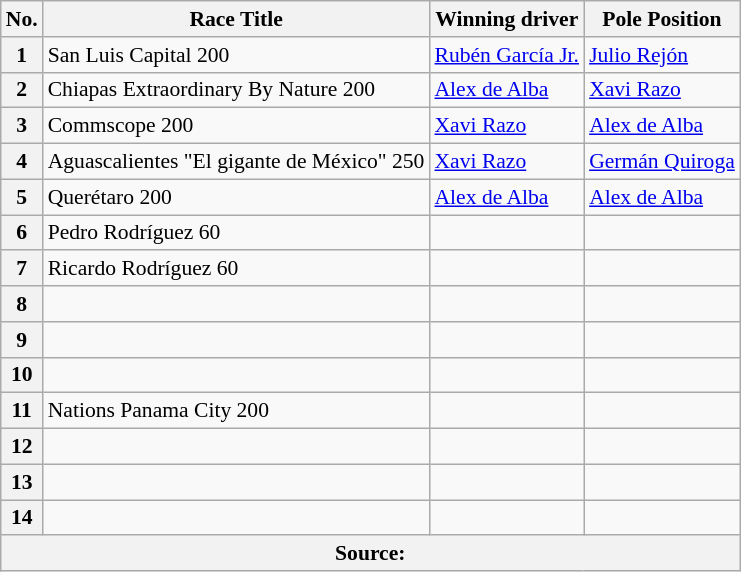<table class="wikitable" style="font-size:90%">
<tr>
<th>No.</th>
<th>Race Title</th>
<th>Winning driver</th>
<th>Pole Position</th>
</tr>
<tr>
<th>1</th>
<td>San Luis Capital 200</td>
<td><a href='#'>Rubén García Jr.</a></td>
<td><a href='#'>Julio Rejón</a></td>
</tr>
<tr>
<th>2</th>
<td>Chiapas Extraordinary By Nature 200</td>
<td><a href='#'>Alex de Alba</a></td>
<td><a href='#'>Xavi Razo</a></td>
</tr>
<tr>
<th>3</th>
<td>Commscope 200</td>
<td><a href='#'>Xavi Razo</a></td>
<td><a href='#'>Alex de Alba</a></td>
</tr>
<tr>
<th>4</th>
<td>Aguascalientes "El gigante de México" 250</td>
<td><a href='#'>Xavi Razo</a></td>
<td><a href='#'>Germán Quiroga</a></td>
</tr>
<tr>
<th>5</th>
<td>Querétaro 200</td>
<td><a href='#'>Alex de Alba</a></td>
<td><a href='#'>Alex de Alba</a></td>
</tr>
<tr>
<th>6</th>
<td>Pedro Rodríguez 60</td>
<td></td>
<td></td>
</tr>
<tr>
<th>7</th>
<td>Ricardo Rodríguez 60</td>
<td></td>
<td></td>
</tr>
<tr>
<th>8</th>
<td></td>
<td></td>
<td></td>
</tr>
<tr>
<th>9</th>
<td></td>
<td></td>
<td></td>
</tr>
<tr>
<th>10</th>
<td></td>
<td></td>
<td></td>
</tr>
<tr>
<th>11</th>
<td>Nations Panama City 200</td>
<td></td>
<td></td>
</tr>
<tr>
<th>12</th>
<td></td>
<td></td>
<td></td>
</tr>
<tr>
<th>13</th>
<td></td>
<td></td>
<td></td>
</tr>
<tr>
<th>14</th>
<td></td>
<td></td>
<td></td>
</tr>
<tr>
<th colspan="7"><strong>Source:</strong> </th>
</tr>
</table>
